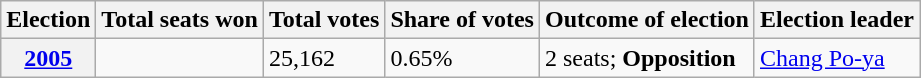<table class=wikitable>
<tr>
<th>Election</th>
<th>Total seats won</th>
<th>Total votes</th>
<th>Share of votes</th>
<th>Outcome of election</th>
<th>Election leader</th>
</tr>
<tr>
<th><a href='#'>2005</a></th>
<td></td>
<td>25,162</td>
<td>0.65%</td>
<td>2 seats; <strong>Opposition</strong> </td>
<td><a href='#'>Chang Po-ya</a></td>
</tr>
</table>
